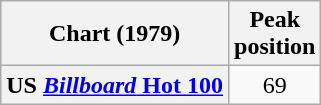<table class="wikitable sortable plainrowheaders" style="text-align:center">
<tr>
<th scope="col">Chart (1979)</th>
<th scope="col">Peak<br>position</th>
</tr>
<tr>
<th scope="row">US <a href='#'><em>Billboard</em> Hot 100</a></th>
<td>69</td>
</tr>
</table>
